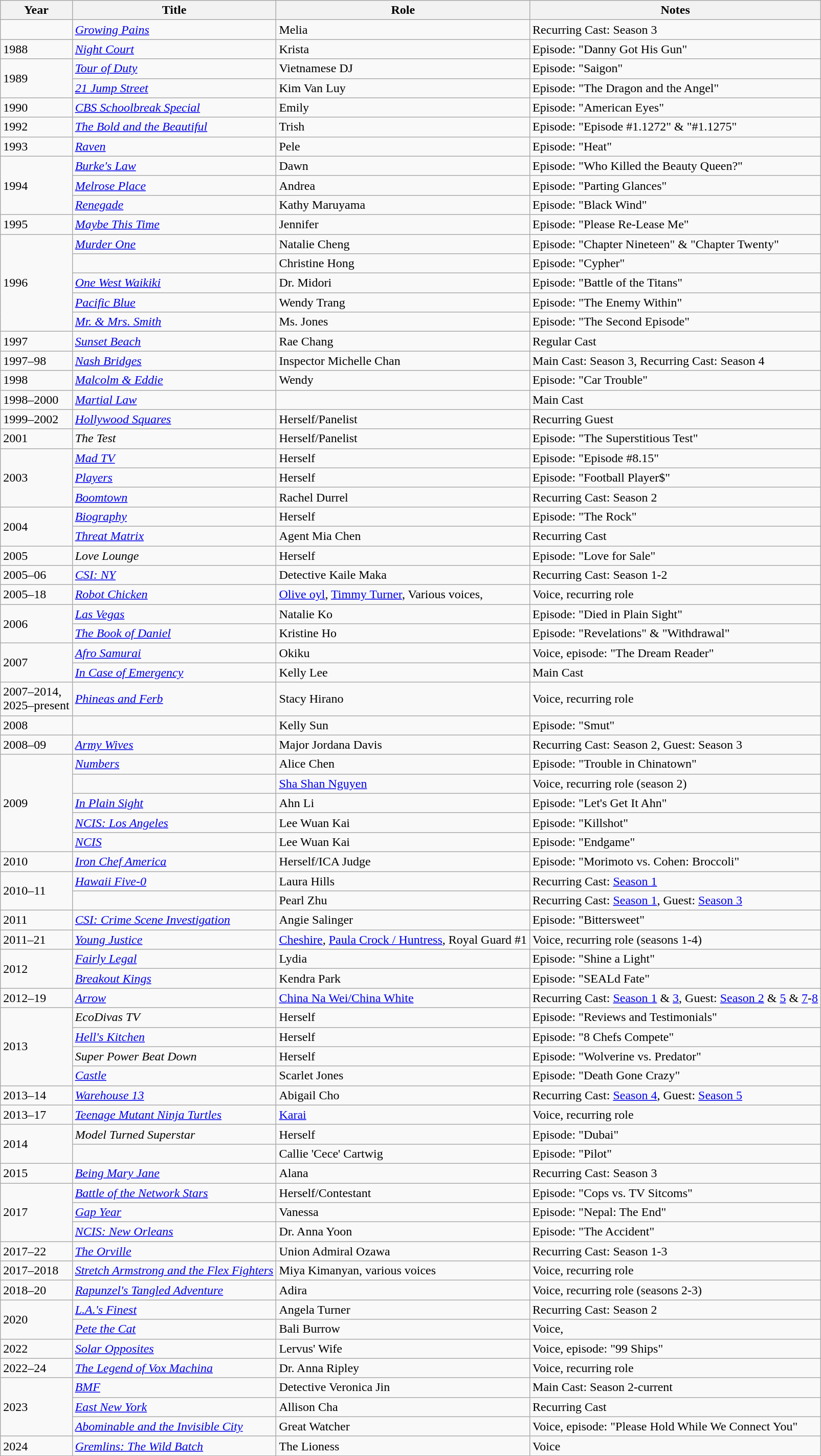<table class="wikitable sortable">
<tr>
<th>Year</th>
<th>Title</th>
<th>Role</th>
<th>Notes</th>
</tr>
<tr>
<td></td>
<td><em><a href='#'>Growing Pains</a></em></td>
<td>Melia</td>
<td>Recurring Cast: Season 3</td>
</tr>
<tr>
<td>1988</td>
<td><em><a href='#'>Night Court</a></em></td>
<td>Krista</td>
<td>Episode: "Danny Got His Gun"</td>
</tr>
<tr>
<td rowspan=2>1989</td>
<td><em><a href='#'>Tour of Duty</a></em></td>
<td>Vietnamese DJ</td>
<td>Episode: "Saigon"</td>
</tr>
<tr>
<td><em><a href='#'>21 Jump Street</a></em></td>
<td>Kim Van Luy</td>
<td>Episode: "The Dragon and the Angel"</td>
</tr>
<tr>
<td>1990</td>
<td><em><a href='#'>CBS Schoolbreak Special</a></em></td>
<td>Emily</td>
<td>Episode: "American Eyes"</td>
</tr>
<tr>
<td>1992</td>
<td><em><a href='#'>The Bold and the Beautiful</a></em></td>
<td>Trish</td>
<td>Episode: "Episode #1.1272" & "#1.1275"</td>
</tr>
<tr>
<td>1993</td>
<td><em><a href='#'>Raven</a></em></td>
<td>Pele</td>
<td>Episode: "Heat"</td>
</tr>
<tr>
<td rowspan=3>1994</td>
<td><em><a href='#'>Burke's Law</a></em></td>
<td>Dawn</td>
<td>Episode: "Who Killed the Beauty Queen?"</td>
</tr>
<tr>
<td><em><a href='#'>Melrose Place</a></em></td>
<td>Andrea</td>
<td>Episode: "Parting Glances"</td>
</tr>
<tr>
<td><em><a href='#'>Renegade</a></em></td>
<td>Kathy Maruyama</td>
<td>Episode: "Black Wind"</td>
</tr>
<tr>
<td>1995</td>
<td><em><a href='#'>Maybe This Time</a></em></td>
<td>Jennifer</td>
<td>Episode: "Please Re-Lease Me"</td>
</tr>
<tr>
<td rowspan=5>1996</td>
<td><em><a href='#'>Murder One</a></em></td>
<td>Natalie Cheng</td>
<td>Episode: "Chapter Nineteen" & "Chapter Twenty"</td>
</tr>
<tr>
<td><em></em></td>
<td>Christine Hong</td>
<td>Episode: "Cypher"</td>
</tr>
<tr>
<td><em><a href='#'>One West Waikiki</a></em></td>
<td>Dr. Midori</td>
<td>Episode: "Battle of the Titans"</td>
</tr>
<tr>
<td><em><a href='#'>Pacific Blue</a></em></td>
<td>Wendy Trang</td>
<td>Episode: "The Enemy Within"</td>
</tr>
<tr>
<td><em><a href='#'>Mr. & Mrs. Smith</a></em></td>
<td>Ms. Jones</td>
<td>Episode: "The Second Episode"</td>
</tr>
<tr>
<td>1997</td>
<td><em><a href='#'>Sunset Beach</a></em></td>
<td>Rae Chang</td>
<td>Regular Cast</td>
</tr>
<tr>
<td>1997–98</td>
<td><em><a href='#'>Nash Bridges</a></em></td>
<td>Inspector Michelle Chan</td>
<td>Main Cast: Season 3, Recurring Cast: Season 4</td>
</tr>
<tr>
<td>1998</td>
<td><em><a href='#'>Malcolm & Eddie</a></em></td>
<td>Wendy</td>
<td>Episode: "Car Trouble"</td>
</tr>
<tr>
<td>1998–2000</td>
<td><em><a href='#'>Martial Law</a></em></td>
<td></td>
<td>Main Cast</td>
</tr>
<tr>
<td>1999–2002</td>
<td><em><a href='#'>Hollywood Squares</a></em></td>
<td>Herself/Panelist</td>
<td>Recurring Guest</td>
</tr>
<tr>
<td>2001</td>
<td><em>The Test</em></td>
<td>Herself/Panelist</td>
<td>Episode: "The Superstitious Test"</td>
</tr>
<tr>
<td rowspan=3>2003</td>
<td><em><a href='#'>Mad TV</a></em></td>
<td>Herself</td>
<td>Episode: "Episode #8.15"</td>
</tr>
<tr>
<td><em><a href='#'>Players</a></em></td>
<td>Herself</td>
<td>Episode: "Football Player$"</td>
</tr>
<tr>
<td><em><a href='#'>Boomtown</a></em></td>
<td>Rachel Durrel</td>
<td>Recurring Cast: Season 2</td>
</tr>
<tr>
<td rowspan=2>2004</td>
<td><em><a href='#'>Biography</a></em></td>
<td>Herself</td>
<td>Episode: "The Rock"</td>
</tr>
<tr>
<td><em><a href='#'>Threat Matrix</a></em></td>
<td>Agent Mia Chen</td>
<td>Recurring Cast</td>
</tr>
<tr>
<td>2005</td>
<td><em>Love Lounge</em></td>
<td>Herself</td>
<td>Episode: "Love for Sale"</td>
</tr>
<tr>
<td>2005–06</td>
<td><em><a href='#'>CSI: NY</a></em></td>
<td>Detective Kaile Maka</td>
<td>Recurring Cast: Season 1-2</td>
</tr>
<tr>
<td>2005–18</td>
<td><em><a href='#'>Robot Chicken</a></em></td>
<td><a href='#'>Olive oyl</a>, <a href='#'>Timmy Turner</a>, Various voices,</td>
<td>Voice, recurring role</td>
</tr>
<tr>
<td rowspan=2>2006</td>
<td><em><a href='#'>Las Vegas</a></em></td>
<td>Natalie Ko</td>
<td>Episode: "Died in Plain Sight"</td>
</tr>
<tr>
<td><em><a href='#'>The Book of Daniel</a></em></td>
<td>Kristine Ho</td>
<td>Episode: "Revelations" & "Withdrawal"</td>
</tr>
<tr>
<td rowspan=2>2007</td>
<td><em><a href='#'>Afro Samurai</a></em></td>
<td>Okiku</td>
<td>Voice, episode: "The Dream Reader"</td>
</tr>
<tr>
<td><em><a href='#'>In Case of Emergency</a></em></td>
<td>Kelly Lee</td>
<td>Main Cast</td>
</tr>
<tr>
<td>2007–2014,<br>2025–present</td>
<td><em><a href='#'>Phineas and Ferb</a></em></td>
<td>Stacy Hirano</td>
<td>Voice, recurring role</td>
</tr>
<tr>
<td>2008</td>
<td></td>
<td>Kelly Sun</td>
<td>Episode: "Smut"</td>
</tr>
<tr>
<td>2008–09</td>
<td><em><a href='#'>Army Wives</a></em></td>
<td>Major Jordana Davis</td>
<td>Recurring Cast: Season 2, Guest: Season 3</td>
</tr>
<tr>
<td rowspan=5>2009</td>
<td><em><a href='#'>Numbers</a></em></td>
<td>Alice Chen</td>
<td>Episode: "Trouble in Chinatown"</td>
</tr>
<tr>
<td><em></em></td>
<td><a href='#'>Sha Shan Nguyen</a></td>
<td>Voice, recurring role (season 2)</td>
</tr>
<tr>
<td><em><a href='#'>In Plain Sight</a></em></td>
<td>Ahn Li</td>
<td>Episode: "Let's Get It Ahn"</td>
</tr>
<tr>
<td><em><a href='#'>NCIS: Los Angeles</a></em></td>
<td>Lee Wuan Kai</td>
<td>Episode: "Killshot"</td>
</tr>
<tr>
<td><em><a href='#'>NCIS</a></em></td>
<td>Lee Wuan Kai</td>
<td>Episode: "Endgame"</td>
</tr>
<tr>
<td>2010</td>
<td><em><a href='#'>Iron Chef America</a></em></td>
<td>Herself/ICA Judge</td>
<td>Episode: "Morimoto vs. Cohen: Broccoli"</td>
</tr>
<tr>
<td rowspan=2>2010–11</td>
<td><em><a href='#'>Hawaii Five-0</a></em></td>
<td>Laura Hills</td>
<td>Recurring Cast: <a href='#'>Season 1</a></td>
</tr>
<tr>
<td><em></em></td>
<td>Pearl Zhu</td>
<td>Recurring Cast: <a href='#'>Season 1</a>, Guest: <a href='#'>Season 3</a></td>
</tr>
<tr>
<td>2011</td>
<td><em><a href='#'>CSI: Crime Scene Investigation</a></em></td>
<td>Angie Salinger</td>
<td>Episode: "Bittersweet"</td>
</tr>
<tr>
<td>2011–21</td>
<td><em><a href='#'>Young Justice</a></em></td>
<td><a href='#'>Cheshire</a>, <a href='#'>Paula Crock / Huntress</a>, Royal Guard #1</td>
<td>Voice, recurring role (seasons 1-4)</td>
</tr>
<tr>
<td rowspan=2>2012</td>
<td><em><a href='#'>Fairly Legal</a></em></td>
<td>Lydia</td>
<td>Episode: "Shine a Light"</td>
</tr>
<tr>
<td><em><a href='#'>Breakout Kings</a></em></td>
<td>Kendra Park</td>
<td>Episode: "SEALd Fate"</td>
</tr>
<tr>
<td>2012–19</td>
<td><em><a href='#'>Arrow</a></em></td>
<td><a href='#'>China Na Wei/China White</a></td>
<td>Recurring Cast: <a href='#'>Season 1</a> & <a href='#'>3</a>, Guest: <a href='#'>Season 2</a> & <a href='#'>5</a> & <a href='#'>7</a>-<a href='#'>8</a></td>
</tr>
<tr>
<td rowspan=4>2013</td>
<td><em>EcoDivas TV</em></td>
<td>Herself</td>
<td>Episode: "Reviews and Testimonials"</td>
</tr>
<tr>
<td><em><a href='#'>Hell's Kitchen</a></em></td>
<td>Herself</td>
<td>Episode: "8 Chefs Compete"</td>
</tr>
<tr>
<td><em>Super Power Beat Down</em></td>
<td>Herself</td>
<td>Episode: "Wolverine vs. Predator"</td>
</tr>
<tr>
<td><em><a href='#'>Castle</a></em></td>
<td>Scarlet Jones</td>
<td>Episode: "Death Gone Crazy"</td>
</tr>
<tr>
<td>2013–14</td>
<td><em><a href='#'>Warehouse 13</a></em></td>
<td>Abigail Cho</td>
<td>Recurring Cast: <a href='#'>Season 4</a>, Guest: <a href='#'>Season 5</a></td>
</tr>
<tr>
<td>2013–17</td>
<td><em><a href='#'>Teenage Mutant Ninja Turtles</a></em></td>
<td><a href='#'>Karai</a></td>
<td>Voice, recurring role</td>
</tr>
<tr>
<td rowspan=2>2014</td>
<td><em>Model Turned Superstar</em></td>
<td>Herself</td>
<td>Episode: "Dubai"</td>
</tr>
<tr>
<td><em></em></td>
<td>Callie 'Cece' Cartwig</td>
<td>Episode: "Pilot"</td>
</tr>
<tr>
<td>2015</td>
<td><em><a href='#'>Being Mary Jane</a></em></td>
<td>Alana</td>
<td>Recurring Cast: Season 3</td>
</tr>
<tr>
<td rowspan=3>2017</td>
<td><em><a href='#'>Battle of the Network Stars</a></em></td>
<td>Herself/Contestant</td>
<td>Episode: "Cops vs. TV Sitcoms"</td>
</tr>
<tr>
<td><em><a href='#'>Gap Year</a></em></td>
<td>Vanessa</td>
<td>Episode: "Nepal: The End"</td>
</tr>
<tr>
<td><em><a href='#'>NCIS: New Orleans</a></em></td>
<td>Dr. Anna Yoon</td>
<td>Episode: "The Accident"</td>
</tr>
<tr>
<td>2017–22</td>
<td><em><a href='#'>The Orville</a></em></td>
<td>Union Admiral Ozawa</td>
<td>Recurring Cast: Season 1-3</td>
</tr>
<tr>
<td>2017–2018</td>
<td><em><a href='#'>Stretch Armstrong and the Flex Fighters</a></em></td>
<td>Miya Kimanyan, various voices</td>
<td>Voice, recurring role</td>
</tr>
<tr>
<td>2018–20</td>
<td><em><a href='#'>Rapunzel's Tangled Adventure</a></em></td>
<td>Adira</td>
<td>Voice, recurring role (seasons 2-3)</td>
</tr>
<tr>
<td rowspan=2>2020</td>
<td><em><a href='#'>L.A.'s Finest</a></em></td>
<td>Angela Turner</td>
<td>Recurring Cast: Season 2</td>
</tr>
<tr>
<td><em><a href='#'>Pete the Cat</a></em></td>
<td>Bali Burrow</td>
<td>Voice, </td>
</tr>
<tr>
<td>2022</td>
<td><em><a href='#'>Solar Opposites</a></em></td>
<td>Lervus' Wife</td>
<td>Voice, episode: "99 Ships"</td>
</tr>
<tr>
<td>2022–24</td>
<td><em><a href='#'>The Legend of Vox Machina</a></em></td>
<td>Dr. Anna Ripley</td>
<td>Voice, recurring role</td>
</tr>
<tr>
<td rowspan=3>2023</td>
<td><em><a href='#'>BMF</a></em></td>
<td>Detective Veronica Jin</td>
<td>Main Cast: Season 2-current</td>
</tr>
<tr>
<td><em><a href='#'>East New York</a></em></td>
<td>Allison Cha</td>
<td>Recurring Cast</td>
</tr>
<tr>
<td><em><a href='#'>Abominable and the Invisible City</a></em></td>
<td>Great Watcher</td>
<td>Voice, episode: "Please Hold While We Connect You"</td>
</tr>
<tr>
<td>2024</td>
<td><em><a href='#'>Gremlins: The Wild Batch</a></em></td>
<td>The Lioness</td>
<td>Voice</td>
</tr>
</table>
